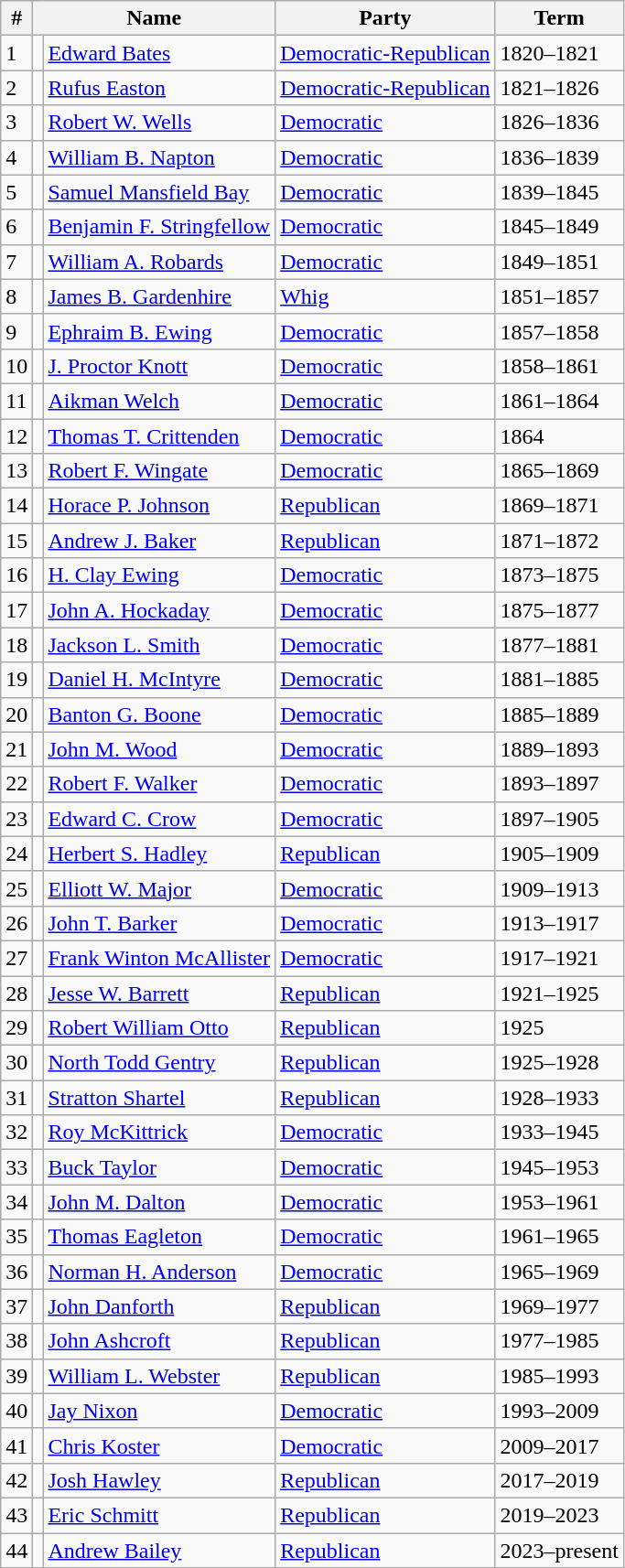<table class=wikitable>
<tr>
<th>#</th>
<th colspan=2>Name</th>
<th>Party</th>
<th>Term</th>
</tr>
<tr>
<td>1</td>
<td></td>
<td><a href='#'>Edward Bates</a></td>
<td><a href='#'>Democratic-Republican</a></td>
<td>1820–1821</td>
</tr>
<tr>
<td>2</td>
<td></td>
<td><a href='#'>Rufus Easton</a></td>
<td><a href='#'>Democratic-Republican</a></td>
<td>1821–1826</td>
</tr>
<tr>
<td>3</td>
<td></td>
<td><a href='#'>Robert W. Wells</a></td>
<td><a href='#'>Democratic</a></td>
<td>1826–1836</td>
</tr>
<tr>
<td>4</td>
<td></td>
<td><a href='#'>William B. Napton</a></td>
<td><a href='#'>Democratic</a></td>
<td>1836–1839</td>
</tr>
<tr>
<td>5</td>
<td></td>
<td><a href='#'>Samuel Mansfield Bay</a></td>
<td><a href='#'>Democratic</a></td>
<td>1839–1845</td>
</tr>
<tr>
<td>6</td>
<td></td>
<td><a href='#'>Benjamin F. Stringfellow</a></td>
<td><a href='#'>Democratic</a></td>
<td>1845–1849</td>
</tr>
<tr>
<td>7</td>
<td></td>
<td><a href='#'>William A. Robards</a></td>
<td><a href='#'>Democratic</a></td>
<td>1849–1851</td>
</tr>
<tr>
<td>8</td>
<td></td>
<td><a href='#'>James B. Gardenhire</a></td>
<td><a href='#'>Whig</a></td>
<td>1851–1857</td>
</tr>
<tr>
<td>9</td>
<td></td>
<td><a href='#'>Ephraim B. Ewing</a></td>
<td><a href='#'>Democratic</a></td>
<td>1857–1858</td>
</tr>
<tr>
<td>10</td>
<td></td>
<td><a href='#'>J. Proctor Knott</a></td>
<td><a href='#'>Democratic</a></td>
<td>1858–1861</td>
</tr>
<tr>
<td>11</td>
<td></td>
<td><a href='#'>Aikman Welch</a></td>
<td><a href='#'>Democratic</a></td>
<td>1861–1864</td>
</tr>
<tr>
<td>12</td>
<td></td>
<td><a href='#'>Thomas T. Crittenden</a></td>
<td><a href='#'>Democratic</a></td>
<td>1864</td>
</tr>
<tr>
<td>13</td>
<td></td>
<td><a href='#'>Robert F. Wingate</a></td>
<td><a href='#'>Democratic</a></td>
<td>1865–1869</td>
</tr>
<tr>
<td>14</td>
<td></td>
<td><a href='#'>Horace P. Johnson</a></td>
<td><a href='#'>Republican</a></td>
<td>1869–1871</td>
</tr>
<tr>
<td>15</td>
<td></td>
<td><a href='#'>Andrew J. Baker</a></td>
<td><a href='#'>Republican</a></td>
<td>1871–1872</td>
</tr>
<tr>
<td>16</td>
<td></td>
<td><a href='#'>H. Clay Ewing</a></td>
<td><a href='#'>Democratic</a></td>
<td>1873–1875</td>
</tr>
<tr>
<td>17</td>
<td></td>
<td><a href='#'>John A. Hockaday</a></td>
<td><a href='#'>Democratic</a></td>
<td>1875–1877</td>
</tr>
<tr>
<td>18</td>
<td></td>
<td><a href='#'>Jackson L. Smith</a></td>
<td><a href='#'>Democratic</a></td>
<td>1877–1881</td>
</tr>
<tr>
<td>19</td>
<td></td>
<td><a href='#'>Daniel H. McIntyre</a></td>
<td><a href='#'>Democratic</a></td>
<td>1881–1885</td>
</tr>
<tr>
<td>20</td>
<td></td>
<td><a href='#'>Banton G. Boone</a></td>
<td><a href='#'>Democratic</a></td>
<td>1885–1889</td>
</tr>
<tr>
<td>21</td>
<td></td>
<td><a href='#'>John M. Wood</a></td>
<td><a href='#'>Democratic</a></td>
<td>1889–1893</td>
</tr>
<tr>
<td>22</td>
<td></td>
<td><a href='#'>Robert F. Walker</a></td>
<td><a href='#'>Democratic</a></td>
<td>1893–1897</td>
</tr>
<tr>
<td>23</td>
<td></td>
<td><a href='#'>Edward C. Crow</a></td>
<td><a href='#'>Democratic</a></td>
<td>1897–1905</td>
</tr>
<tr>
<td>24</td>
<td></td>
<td><a href='#'>Herbert S. Hadley</a></td>
<td><a href='#'>Republican</a></td>
<td>1905–1909</td>
</tr>
<tr>
<td>25</td>
<td></td>
<td><a href='#'>Elliott W. Major</a></td>
<td><a href='#'>Democratic</a></td>
<td>1909–1913</td>
</tr>
<tr>
<td>26</td>
<td></td>
<td><a href='#'>John T. Barker</a></td>
<td><a href='#'>Democratic</a></td>
<td>1913–1917</td>
</tr>
<tr>
<td>27</td>
<td></td>
<td><a href='#'>Frank Winton McAllister</a></td>
<td><a href='#'>Democratic</a></td>
<td>1917–1921</td>
</tr>
<tr>
<td>28</td>
<td></td>
<td><a href='#'>Jesse W. Barrett</a></td>
<td><a href='#'>Republican</a></td>
<td>1921–1925</td>
</tr>
<tr>
<td>29</td>
<td></td>
<td><a href='#'>Robert William Otto</a></td>
<td><a href='#'>Republican</a></td>
<td>1925</td>
</tr>
<tr>
<td>30</td>
<td></td>
<td><a href='#'>North Todd Gentry</a></td>
<td><a href='#'>Republican</a></td>
<td>1925–1928</td>
</tr>
<tr>
<td>31</td>
<td></td>
<td><a href='#'>Stratton Shartel</a></td>
<td><a href='#'>Republican</a></td>
<td>1928–1933</td>
</tr>
<tr>
<td>32</td>
<td></td>
<td><a href='#'>Roy McKittrick</a></td>
<td><a href='#'>Democratic</a></td>
<td>1933–1945</td>
</tr>
<tr>
<td>33</td>
<td></td>
<td><a href='#'>Buck Taylor</a></td>
<td><a href='#'>Democratic</a></td>
<td>1945–1953</td>
</tr>
<tr>
<td>34</td>
<td></td>
<td><a href='#'>John M. Dalton</a></td>
<td><a href='#'>Democratic</a></td>
<td>1953–1961</td>
</tr>
<tr>
<td>35</td>
<td></td>
<td><a href='#'>Thomas Eagleton</a></td>
<td><a href='#'>Democratic</a></td>
<td>1961–1965</td>
</tr>
<tr>
<td>36</td>
<td></td>
<td><a href='#'>Norman H. Anderson</a></td>
<td><a href='#'>Democratic</a></td>
<td>1965–1969</td>
</tr>
<tr>
<td>37</td>
<td></td>
<td><a href='#'>John Danforth</a></td>
<td><a href='#'>Republican</a></td>
<td>1969–1977</td>
</tr>
<tr>
<td>38</td>
<td></td>
<td><a href='#'>John Ashcroft</a></td>
<td><a href='#'>Republican</a></td>
<td>1977–1985</td>
</tr>
<tr>
<td>39</td>
<td></td>
<td><a href='#'>William L. Webster</a></td>
<td><a href='#'>Republican</a></td>
<td>1985–1993</td>
</tr>
<tr>
<td>40</td>
<td></td>
<td><a href='#'>Jay Nixon</a></td>
<td><a href='#'>Democratic</a></td>
<td>1993–2009</td>
</tr>
<tr>
<td>41</td>
<td></td>
<td><a href='#'>Chris Koster</a></td>
<td><a href='#'>Democratic</a></td>
<td>2009–2017</td>
</tr>
<tr>
<td>42</td>
<td></td>
<td><a href='#'>Josh Hawley</a></td>
<td><a href='#'>Republican</a></td>
<td>2017–2019</td>
</tr>
<tr>
<td>43</td>
<td></td>
<td><a href='#'>Eric Schmitt</a></td>
<td><a href='#'>Republican</a></td>
<td>2019–2023</td>
</tr>
<tr>
<td>44</td>
<td></td>
<td><a href='#'>Andrew Bailey</a></td>
<td><a href='#'>Republican</a></td>
<td>2023–present</td>
</tr>
</table>
